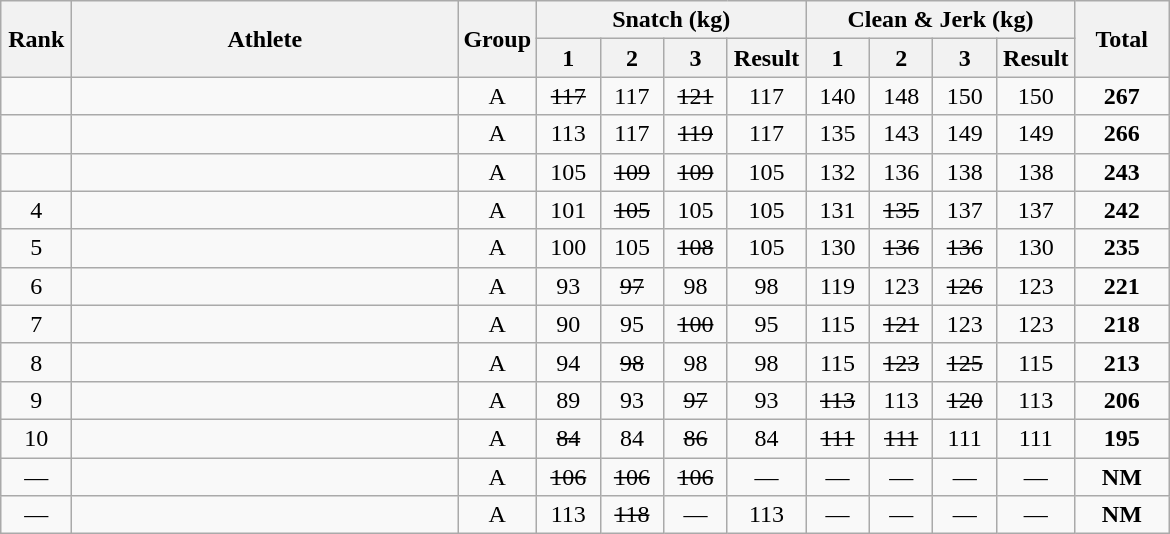<table class = "wikitable" style="text-align:center;">
<tr>
<th rowspan=2 width=40>Rank</th>
<th rowspan=2 width=250>Athlete</th>
<th rowspan=2 width=40>Group</th>
<th colspan=4>Snatch (kg)</th>
<th colspan=4>Clean & Jerk (kg)</th>
<th rowspan=2 width=55>Total</th>
</tr>
<tr>
<th width=35>1</th>
<th width=35>2</th>
<th width=35>3</th>
<th width=45>Result</th>
<th width=35>1</th>
<th width=35>2</th>
<th width=35>3</th>
<th width=45>Result</th>
</tr>
<tr>
<td></td>
<td align=left></td>
<td>A</td>
<td><s>117</s></td>
<td>117</td>
<td><s>121</s></td>
<td>117</td>
<td>140</td>
<td>148</td>
<td>150</td>
<td>150</td>
<td><strong>267</strong></td>
</tr>
<tr>
<td></td>
<td align=left></td>
<td>A</td>
<td>113</td>
<td>117</td>
<td><s>119</s></td>
<td>117</td>
<td>135</td>
<td>143</td>
<td>149</td>
<td>149</td>
<td><strong>266</strong></td>
</tr>
<tr>
<td></td>
<td align=left></td>
<td>A</td>
<td>105</td>
<td><s>109</s></td>
<td><s>109</s></td>
<td>105</td>
<td>132</td>
<td>136</td>
<td>138</td>
<td>138</td>
<td><strong>243</strong></td>
</tr>
<tr>
<td>4</td>
<td align=left></td>
<td>A</td>
<td>101</td>
<td><s>105</s></td>
<td>105</td>
<td>105</td>
<td>131</td>
<td><s>135</s></td>
<td>137</td>
<td>137</td>
<td><strong>242</strong></td>
</tr>
<tr>
<td>5</td>
<td align=left></td>
<td>A</td>
<td>100</td>
<td>105</td>
<td><s>108</s></td>
<td>105</td>
<td>130</td>
<td><s>136</s></td>
<td><s>136</s></td>
<td>130</td>
<td><strong>235</strong></td>
</tr>
<tr>
<td>6</td>
<td align=left></td>
<td>A</td>
<td>93</td>
<td><s>97</s></td>
<td>98</td>
<td>98</td>
<td>119</td>
<td>123</td>
<td><s>126</s></td>
<td>123</td>
<td><strong>221</strong></td>
</tr>
<tr>
<td>7</td>
<td align=left></td>
<td>A</td>
<td>90</td>
<td>95</td>
<td><s>100</s></td>
<td>95</td>
<td>115</td>
<td><s>121</s></td>
<td>123</td>
<td>123</td>
<td><strong>218</strong></td>
</tr>
<tr>
<td>8</td>
<td align=left></td>
<td>A</td>
<td>94</td>
<td><s>98</s></td>
<td>98</td>
<td>98</td>
<td>115</td>
<td><s>123</s></td>
<td><s>125</s></td>
<td>115</td>
<td><strong>213</strong></td>
</tr>
<tr>
<td>9</td>
<td align=left></td>
<td>A</td>
<td>89</td>
<td>93</td>
<td><s>97</s></td>
<td>93</td>
<td><s>113</s></td>
<td>113</td>
<td><s>120</s></td>
<td>113</td>
<td><strong>206</strong></td>
</tr>
<tr>
<td>10</td>
<td align=left></td>
<td>A</td>
<td><s>84</s></td>
<td>84</td>
<td><s>86</s></td>
<td>84</td>
<td><s>111</s></td>
<td><s>111</s></td>
<td>111</td>
<td>111</td>
<td><strong>195</strong></td>
</tr>
<tr>
<td>—</td>
<td align=left></td>
<td>A</td>
<td><s>106</s></td>
<td><s>106</s></td>
<td><s>106</s></td>
<td>—</td>
<td>—</td>
<td>—</td>
<td>—</td>
<td>—</td>
<td><strong>NM</strong></td>
</tr>
<tr>
<td>—</td>
<td align=left></td>
<td>A</td>
<td>113</td>
<td><s>118</s></td>
<td>—</td>
<td>113</td>
<td>—</td>
<td>—</td>
<td>—</td>
<td>—</td>
<td><strong>NM</strong></td>
</tr>
</table>
